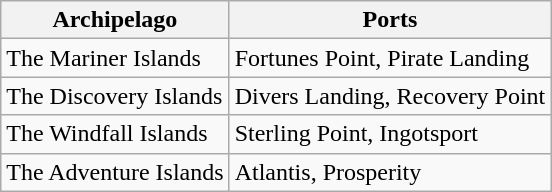<table class="wikitable">
<tr>
<th>Archipelago</th>
<th>Ports</th>
</tr>
<tr>
<td>The Mariner Islands</td>
<td>Fortunes Point, Pirate Landing</td>
</tr>
<tr>
<td>The Discovery Islands</td>
<td>Divers Landing, Recovery Point</td>
</tr>
<tr>
<td>The Windfall Islands</td>
<td>Sterling Point, Ingotsport</td>
</tr>
<tr>
<td>The Adventure Islands</td>
<td>Atlantis, Prosperity</td>
</tr>
</table>
